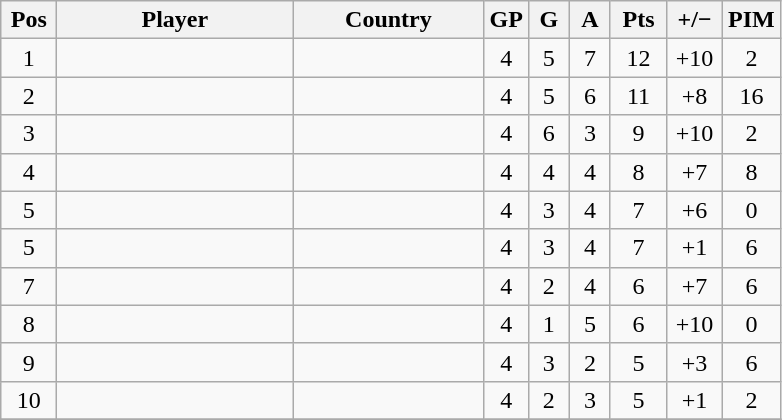<table class="wikitable sortable" style="text-align: center;">
<tr>
<th width="30">Pos</th>
<th width="150">Player</th>
<th width="120">Country</th>
<th width="20">GP</th>
<th width="20">G</th>
<th width="20">A</th>
<th width="30">Pts</th>
<th width="30">+/−</th>
<th width="30">PIM</th>
</tr>
<tr>
<td>1</td>
<td align="left"></td>
<td align="left"></td>
<td>4</td>
<td>5</td>
<td>7</td>
<td>12</td>
<td>+10</td>
<td>2</td>
</tr>
<tr>
<td>2</td>
<td align="left"></td>
<td align="left"></td>
<td>4</td>
<td>5</td>
<td>6</td>
<td>11</td>
<td>+8</td>
<td>16</td>
</tr>
<tr>
<td>3</td>
<td align="left"></td>
<td align="left"></td>
<td>4</td>
<td>6</td>
<td>3</td>
<td>9</td>
<td>+10</td>
<td>2</td>
</tr>
<tr>
<td>4</td>
<td align="left"></td>
<td align="left"></td>
<td>4</td>
<td>4</td>
<td>4</td>
<td>8</td>
<td>+7</td>
<td>8</td>
</tr>
<tr>
<td>5</td>
<td align="left"></td>
<td align="left"></td>
<td>4</td>
<td>3</td>
<td>4</td>
<td>7</td>
<td>+6</td>
<td>0</td>
</tr>
<tr>
<td>5</td>
<td align="left"></td>
<td align="left"></td>
<td>4</td>
<td>3</td>
<td>4</td>
<td>7</td>
<td>+1</td>
<td>6</td>
</tr>
<tr>
<td>7</td>
<td align="left"></td>
<td align="left"></td>
<td>4</td>
<td>2</td>
<td>4</td>
<td>6</td>
<td>+7</td>
<td>6</td>
</tr>
<tr>
<td>8</td>
<td align="left"></td>
<td align="left"></td>
<td>4</td>
<td>1</td>
<td>5</td>
<td>6</td>
<td>+10</td>
<td>0</td>
</tr>
<tr>
<td>9</td>
<td align="left"></td>
<td align="left"></td>
<td>4</td>
<td>3</td>
<td>2</td>
<td>5</td>
<td>+3</td>
<td>6</td>
</tr>
<tr>
<td>10</td>
<td align="left"></td>
<td align="left"></td>
<td>4</td>
<td>2</td>
<td>3</td>
<td>5</td>
<td>+1</td>
<td>2</td>
</tr>
<tr>
</tr>
</table>
